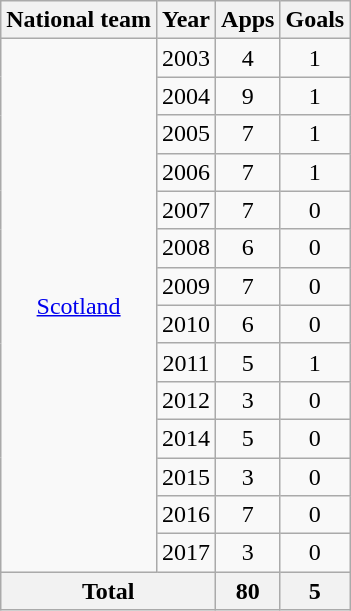<table class="wikitable" style="text-align:center">
<tr>
<th>National team</th>
<th>Year</th>
<th>Apps</th>
<th>Goals</th>
</tr>
<tr>
<td rowspan="14"><a href='#'>Scotland</a></td>
<td>2003</td>
<td>4</td>
<td>1</td>
</tr>
<tr>
<td>2004</td>
<td>9</td>
<td>1</td>
</tr>
<tr>
<td>2005</td>
<td>7</td>
<td>1</td>
</tr>
<tr>
<td>2006</td>
<td>7</td>
<td>1</td>
</tr>
<tr>
<td>2007</td>
<td>7</td>
<td>0</td>
</tr>
<tr>
<td>2008</td>
<td>6</td>
<td>0</td>
</tr>
<tr>
<td>2009</td>
<td>7</td>
<td>0</td>
</tr>
<tr>
<td>2010</td>
<td>6</td>
<td>0</td>
</tr>
<tr>
<td>2011</td>
<td>5</td>
<td>1</td>
</tr>
<tr>
<td>2012</td>
<td>3</td>
<td>0</td>
</tr>
<tr>
<td>2014</td>
<td>5</td>
<td>0</td>
</tr>
<tr>
<td>2015</td>
<td>3</td>
<td>0</td>
</tr>
<tr>
<td>2016</td>
<td>7</td>
<td>0</td>
</tr>
<tr>
<td>2017</td>
<td>3</td>
<td>0</td>
</tr>
<tr>
<th colspan="2">Total</th>
<th>80</th>
<th>5</th>
</tr>
</table>
